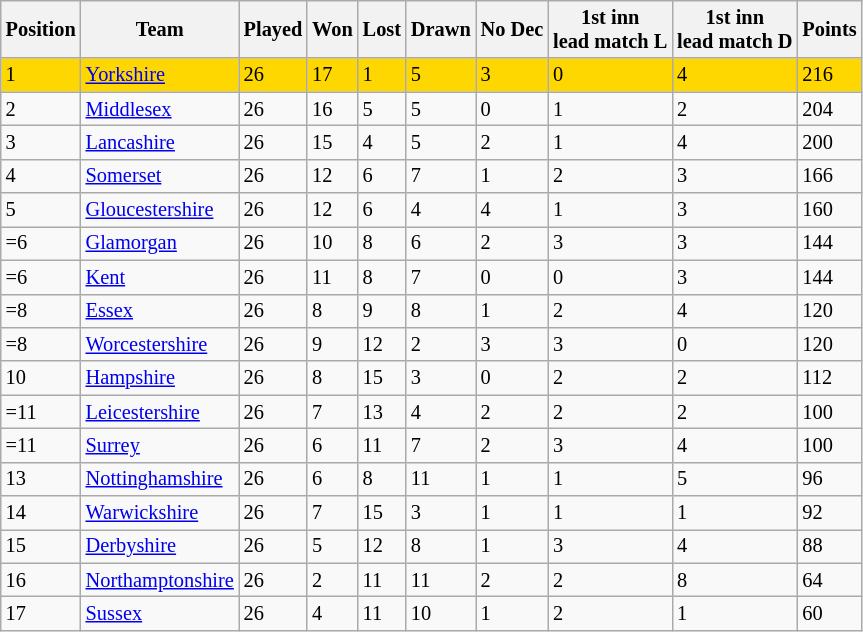<table class="wikitable" style="font-size:85%;">
<tr>
<th>Position</th>
<th>Team</th>
<th>Played</th>
<th>Won</th>
<th>Lost</th>
<th>Drawn</th>
<th>No Dec</th>
<th>1st inn<br>lead
match L</th>
<th>1st inn<br>lead
match D</th>
<th>Points</th>
</tr>
<tr>
<td bgcolor="gold">1</td>
<td bgcolor="gold"><a href='#'>Yorkshire</a></td>
<td bgcolor="gold">26</td>
<td bgcolor="gold">17</td>
<td bgcolor="gold">1</td>
<td bgcolor="gold">5</td>
<td bgcolor="gold">3</td>
<td bgcolor="gold">0</td>
<td bgcolor="gold">4</td>
<td bgcolor="gold">216</td>
</tr>
<tr>
<td>2</td>
<td><a href='#'>Middlesex</a></td>
<td>26</td>
<td>16</td>
<td>5</td>
<td>5</td>
<td>0</td>
<td>1</td>
<td>2</td>
<td>204</td>
</tr>
<tr>
<td>3</td>
<td><a href='#'>Lancashire</a></td>
<td>26</td>
<td>15</td>
<td>4</td>
<td>5</td>
<td>2</td>
<td>1</td>
<td>4</td>
<td>200</td>
</tr>
<tr>
<td>4</td>
<td><a href='#'>Somerset</a></td>
<td>26</td>
<td>12</td>
<td>6</td>
<td>7</td>
<td>1</td>
<td>2</td>
<td>3</td>
<td>166</td>
</tr>
<tr>
<td>5</td>
<td><a href='#'>Gloucestershire</a></td>
<td>26</td>
<td>12</td>
<td>6</td>
<td>4</td>
<td>4</td>
<td>1</td>
<td>3</td>
<td>160</td>
</tr>
<tr>
<td>=6</td>
<td><a href='#'>Glamorgan</a></td>
<td>26</td>
<td>10</td>
<td>8</td>
<td>6</td>
<td>2</td>
<td>3</td>
<td>3</td>
<td>144</td>
</tr>
<tr>
<td>=6</td>
<td><a href='#'>Kent</a></td>
<td>26</td>
<td>11</td>
<td>8</td>
<td>7</td>
<td>0</td>
<td>0</td>
<td>3</td>
<td>144</td>
</tr>
<tr>
<td>=8</td>
<td><a href='#'>Essex</a></td>
<td>26</td>
<td>8</td>
<td>9</td>
<td>8</td>
<td>1</td>
<td>2</td>
<td>4</td>
<td>120</td>
</tr>
<tr>
<td>=8</td>
<td><a href='#'>Worcestershire</a></td>
<td>26</td>
<td>9</td>
<td>12</td>
<td>2</td>
<td>3</td>
<td>3</td>
<td>0</td>
<td>120</td>
</tr>
<tr>
<td>10</td>
<td><a href='#'>Hampshire</a></td>
<td>26</td>
<td>8</td>
<td>15</td>
<td>3</td>
<td>0</td>
<td>2</td>
<td>2</td>
<td>112</td>
</tr>
<tr>
<td>=11</td>
<td><a href='#'>Leicestershire</a></td>
<td>26</td>
<td>7</td>
<td>13</td>
<td>4</td>
<td>2</td>
<td>2</td>
<td>2</td>
<td>100</td>
</tr>
<tr>
<td>=11</td>
<td><a href='#'>Surrey</a></td>
<td>26</td>
<td>6</td>
<td>11</td>
<td>7</td>
<td>2</td>
<td>3</td>
<td>4</td>
<td>100</td>
</tr>
<tr>
<td>13</td>
<td><a href='#'>Nottinghamshire</a></td>
<td>26</td>
<td>6</td>
<td>8</td>
<td>11</td>
<td>1</td>
<td>1</td>
<td>5</td>
<td>96</td>
</tr>
<tr>
<td>14</td>
<td><a href='#'>Warwickshire</a></td>
<td>26</td>
<td>7</td>
<td>15</td>
<td>3</td>
<td>1</td>
<td>1</td>
<td>1</td>
<td>92</td>
</tr>
<tr>
<td>15</td>
<td><a href='#'>Derbyshire</a></td>
<td>26</td>
<td>5</td>
<td>12</td>
<td>8</td>
<td>1</td>
<td>3</td>
<td>4</td>
<td>88</td>
</tr>
<tr>
<td>16</td>
<td><a href='#'>Northamptonshire</a></td>
<td>26</td>
<td>2</td>
<td>11</td>
<td>11</td>
<td>2</td>
<td>2</td>
<td>8</td>
<td>64</td>
</tr>
<tr>
<td>17</td>
<td><a href='#'>Sussex</a></td>
<td>26</td>
<td>4</td>
<td>11</td>
<td>10</td>
<td>1</td>
<td>2</td>
<td>1</td>
<td>60</td>
</tr>
</table>
